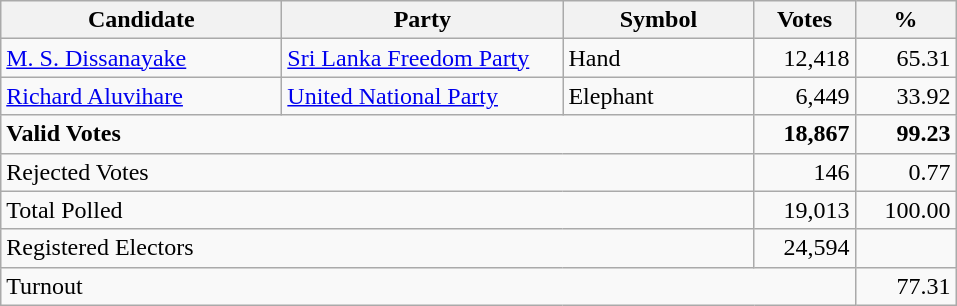<table class="wikitable" border="1" style="text-align:right;">
<tr>
<th align=left width="180">Candidate</th>
<th align=left width="180">Party</th>
<th align=left width="120">Symbol</th>
<th align=left width="60">Votes</th>
<th align=left width="60">%</th>
</tr>
<tr>
<td align=left><a href='#'>M. S. Dissanayake</a></td>
<td align=left><a href='#'>Sri Lanka Freedom Party</a></td>
<td align=left>Hand</td>
<td>12,418</td>
<td>65.31</td>
</tr>
<tr>
<td align=left><a href='#'>Richard Aluvihare</a></td>
<td align=left><a href='#'>United National Party</a></td>
<td align=left>Elephant</td>
<td>6,449</td>
<td>33.92</td>
</tr>
<tr>
<td align=left colspan=3><strong>Valid Votes</strong></td>
<td><strong>18,867</strong></td>
<td><strong>99.23</strong></td>
</tr>
<tr>
<td align=left colspan=3>Rejected Votes</td>
<td>146</td>
<td>0.77</td>
</tr>
<tr>
<td align=left colspan=3>Total Polled</td>
<td>19,013</td>
<td>100.00</td>
</tr>
<tr>
<td align=left colspan=3>Registered Electors</td>
<td>24,594</td>
<td></td>
</tr>
<tr>
<td align=left colspan=4>Turnout</td>
<td>77.31</td>
</tr>
</table>
